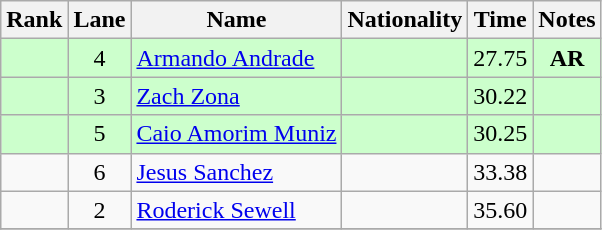<table class="wikitable sortable" style="text-align:center">
<tr>
<th>Rank</th>
<th>Lane</th>
<th>Name</th>
<th>Nationality</th>
<th>Time </th>
<th>Notes</th>
</tr>
<tr bgcolor=ccffcc>
<td></td>
<td>4</td>
<td align=left><a href='#'>Armando Andrade</a></td>
<td align=left></td>
<td>27.75</td>
<td><strong>AR</strong></td>
</tr>
<tr bgcolor=ccffcc>
<td></td>
<td>3</td>
<td align=left><a href='#'>Zach Zona</a></td>
<td align=left></td>
<td>30.22</td>
<td></td>
</tr>
<tr bgcolor=ccffcc>
<td></td>
<td>5</td>
<td align=left><a href='#'>Caio Amorim Muniz</a></td>
<td align=left></td>
<td>30.25</td>
<td></td>
</tr>
<tr>
<td></td>
<td>6</td>
<td align=left><a href='#'>Jesus Sanchez</a></td>
<td align=left></td>
<td>33.38</td>
<td></td>
</tr>
<tr>
<td></td>
<td>2</td>
<td align=left><a href='#'>Roderick Sewell</a></td>
<td align=left></td>
<td>35.60</td>
<td></td>
</tr>
<tr>
</tr>
</table>
